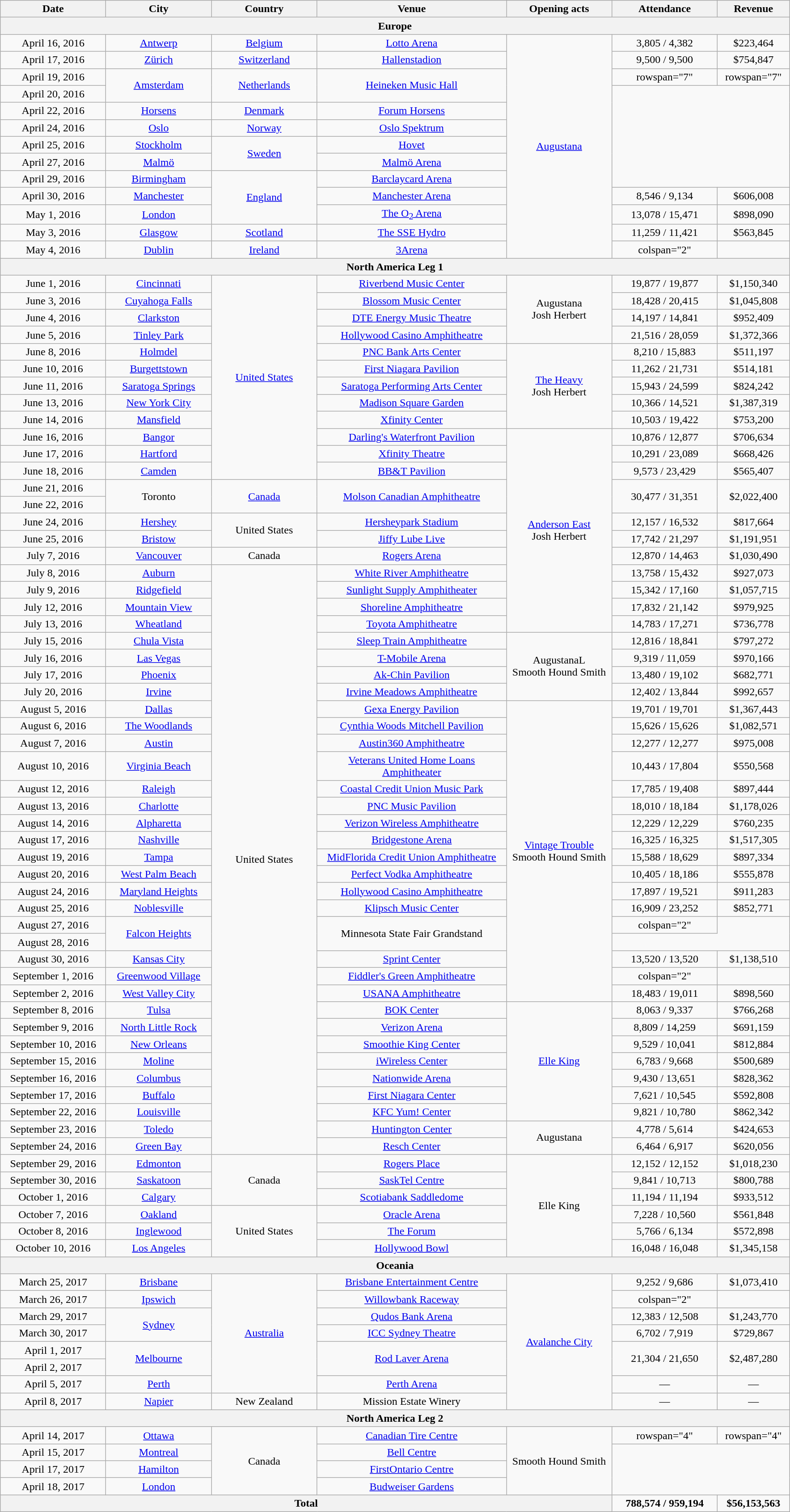<table class="wikitable" style="text-align:center;">
<tr>
<th width="150">Date</th>
<th width="150">City</th>
<th width="150">Country</th>
<th width="275">Venue</th>
<th width="150">Opening acts</th>
<th width="150">Attendance</th>
<th width="100">Revenue</th>
</tr>
<tr>
<th colspan="7">Europe</th>
</tr>
<tr>
<td>April 16, 2016</td>
<td><a href='#'>Antwerp</a></td>
<td><a href='#'>Belgium</a></td>
<td><a href='#'>Lotto Arena</a></td>
<td rowspan="13"><a href='#'>Augustana</a></td>
<td>3,805 / 4,382</td>
<td>$223,464</td>
</tr>
<tr>
<td>April 17, 2016</td>
<td><a href='#'>Zürich</a></td>
<td><a href='#'>Switzerland</a></td>
<td><a href='#'>Hallenstadion</a></td>
<td>9,500 / 9,500</td>
<td>$754,847</td>
</tr>
<tr>
<td>April 19, 2016</td>
<td rowspan="2"><a href='#'>Amsterdam</a></td>
<td rowspan="2"><a href='#'>Netherlands</a></td>
<td rowspan="2"><a href='#'>Heineken Music Hall</a></td>
<td>rowspan="7" </td>
<td>rowspan="7" </td>
</tr>
<tr>
<td>April 20, 2016</td>
</tr>
<tr>
<td>April 22, 2016</td>
<td><a href='#'>Horsens</a></td>
<td><a href='#'>Denmark</a></td>
<td><a href='#'>Forum Horsens</a></td>
</tr>
<tr>
<td>April 24, 2016</td>
<td><a href='#'>Oslo</a></td>
<td><a href='#'>Norway</a></td>
<td><a href='#'>Oslo Spektrum</a></td>
</tr>
<tr>
<td>April 25, 2016</td>
<td><a href='#'>Stockholm</a></td>
<td rowspan="2"><a href='#'>Sweden</a></td>
<td><a href='#'>Hovet</a></td>
</tr>
<tr>
<td>April 27, 2016</td>
<td><a href='#'>Malmö</a></td>
<td><a href='#'>Malmö Arena</a></td>
</tr>
<tr>
<td>April 29, 2016</td>
<td><a href='#'>Birmingham</a></td>
<td rowspan="3"><a href='#'>England</a></td>
<td><a href='#'>Barclaycard Arena</a></td>
</tr>
<tr>
<td>April 30, 2016</td>
<td><a href='#'>Manchester</a></td>
<td><a href='#'>Manchester Arena</a></td>
<td>8,546 / 9,134</td>
<td>$606,008</td>
</tr>
<tr>
<td>May 1, 2016</td>
<td><a href='#'>London</a></td>
<td><a href='#'>The O<sub>2</sub> Arena</a></td>
<td>13,078 / 15,471</td>
<td>$898,090</td>
</tr>
<tr>
<td>May 3, 2016</td>
<td><a href='#'>Glasgow</a></td>
<td><a href='#'>Scotland</a></td>
<td><a href='#'>The SSE Hydro</a></td>
<td>11,259 / 11,421</td>
<td>$563,845</td>
</tr>
<tr>
<td>May 4, 2016</td>
<td><a href='#'>Dublin</a></td>
<td><a href='#'>Ireland</a></td>
<td><a href='#'>3Arena</a></td>
<td>colspan="2" </td>
</tr>
<tr>
<th colspan="7">North America Leg 1</th>
</tr>
<tr>
<td>June 1, 2016</td>
<td><a href='#'>Cincinnati</a></td>
<td rowspan="12"><a href='#'>United States</a></td>
<td><a href='#'>Riverbend Music Center</a></td>
<td rowspan="4">Augustana<br>Josh Herbert</td>
<td>19,877 / 19,877</td>
<td>$1,150,340</td>
</tr>
<tr>
<td>June 3, 2016</td>
<td><a href='#'>Cuyahoga Falls</a></td>
<td><a href='#'>Blossom Music Center</a></td>
<td>18,428 / 20,415</td>
<td>$1,045,808</td>
</tr>
<tr>
<td>June 4, 2016</td>
<td><a href='#'>Clarkston</a></td>
<td><a href='#'>DTE Energy Music Theatre</a></td>
<td>14,197 / 14,841</td>
<td>$952,409</td>
</tr>
<tr>
<td>June 5, 2016</td>
<td><a href='#'>Tinley Park</a></td>
<td><a href='#'>Hollywood Casino Amphitheatre</a></td>
<td>21,516 / 28,059</td>
<td>$1,372,366</td>
</tr>
<tr>
<td>June 8, 2016</td>
<td><a href='#'>Holmdel</a></td>
<td><a href='#'>PNC Bank Arts Center</a></td>
<td rowspan="5"><a href='#'>The Heavy</a><br>Josh Herbert</td>
<td>8,210 / 15,883</td>
<td>$511,197</td>
</tr>
<tr>
<td>June 10, 2016</td>
<td><a href='#'>Burgettstown</a></td>
<td><a href='#'>First Niagara Pavilion</a></td>
<td>11,262	/ 21,731</td>
<td>$514,181</td>
</tr>
<tr>
<td>June 11, 2016</td>
<td><a href='#'>Saratoga Springs</a></td>
<td><a href='#'>Saratoga Performing Arts Center</a></td>
<td>15,943 / 24,599</td>
<td>$824,242</td>
</tr>
<tr>
<td>June 13, 2016</td>
<td><a href='#'>New York City</a></td>
<td><a href='#'>Madison Square Garden</a></td>
<td>10,366 / 14,521</td>
<td>$1,387,319</td>
</tr>
<tr>
<td>June 14, 2016</td>
<td><a href='#'>Mansfield</a></td>
<td><a href='#'>Xfinity Center</a></td>
<td>10,503 / 19,422</td>
<td>$753,200</td>
</tr>
<tr>
<td>June 16, 2016</td>
<td><a href='#'>Bangor</a></td>
<td><a href='#'>Darling's Waterfront Pavilion</a></td>
<td rowspan="12"><a href='#'>Anderson East</a><br>Josh Herbert</td>
<td>10,876 / 12,877</td>
<td>$706,634</td>
</tr>
<tr>
<td>June 17, 2016</td>
<td><a href='#'>Hartford</a></td>
<td><a href='#'>Xfinity Theatre</a></td>
<td>10,291 / 23,089</td>
<td>$668,426</td>
</tr>
<tr>
<td>June 18, 2016</td>
<td><a href='#'>Camden</a></td>
<td><a href='#'>BB&T Pavilion</a></td>
<td>9,573 / 23,429</td>
<td>$565,407</td>
</tr>
<tr>
<td>June 21, 2016</td>
<td rowspan="2">Toronto</td>
<td rowspan="2"><a href='#'>Canada</a></td>
<td rowspan="2"><a href='#'>Molson Canadian Amphitheatre</a></td>
<td rowspan="2">30,477 / 31,351</td>
<td rowspan="2">$2,022,400</td>
</tr>
<tr>
<td>June 22, 2016</td>
</tr>
<tr>
<td>June 24, 2016</td>
<td><a href='#'>Hershey</a></td>
<td rowspan="2">United States</td>
<td><a href='#'>Hersheypark Stadium</a></td>
<td>12,157 / 16,532</td>
<td>$817,664</td>
</tr>
<tr>
<td>June 25, 2016</td>
<td><a href='#'>Bristow</a></td>
<td><a href='#'>Jiffy Lube Live</a></td>
<td>17,742 / 21,297</td>
<td>$1,191,951</td>
</tr>
<tr>
<td>July 7, 2016</td>
<td><a href='#'>Vancouver</a></td>
<td>Canada</td>
<td><a href='#'>Rogers Arena</a></td>
<td>12,870 / 14,463</td>
<td>$1,030,490</td>
</tr>
<tr>
<td>July 8, 2016</td>
<td><a href='#'>Auburn</a></td>
<td rowspan="34">United States</td>
<td><a href='#'>White River Amphitheatre</a></td>
<td>13,758 / 15,432</td>
<td>$927,073</td>
</tr>
<tr>
<td>July 9, 2016</td>
<td><a href='#'>Ridgefield</a></td>
<td><a href='#'>Sunlight Supply Amphitheater</a></td>
<td>15,342 / 17,160</td>
<td>$1,057,715</td>
</tr>
<tr>
<td>July 12, 2016</td>
<td><a href='#'>Mountain View</a></td>
<td><a href='#'>Shoreline Amphitheatre</a></td>
<td>17,832 / 21,142</td>
<td>$979,925</td>
</tr>
<tr>
<td>July 13, 2016</td>
<td><a href='#'>Wheatland</a></td>
<td><a href='#'>Toyota Amphitheatre</a></td>
<td>14,783 / 17,271</td>
<td>$736,778</td>
</tr>
<tr>
<td>July 15, 2016</td>
<td><a href='#'>Chula Vista</a></td>
<td><a href='#'>Sleep Train Amphitheatre</a></td>
<td rowspan="4">AugustanaL<br>Smooth Hound Smith</td>
<td>12,816 / 18,841</td>
<td>$797,272</td>
</tr>
<tr>
<td>July 16, 2016</td>
<td><a href='#'>Las Vegas</a></td>
<td><a href='#'>T-Mobile Arena</a></td>
<td>9,319 / 11,059</td>
<td>$970,166</td>
</tr>
<tr>
<td>July 17, 2016</td>
<td><a href='#'>Phoenix</a></td>
<td><a href='#'>Ak-Chin Pavilion</a></td>
<td>13,480 / 19,102</td>
<td>$682,771</td>
</tr>
<tr>
<td>July 20, 2016</td>
<td><a href='#'>Irvine</a></td>
<td><a href='#'>Irvine Meadows Amphitheatre</a></td>
<td>12,402 / 13,844</td>
<td>$992,657</td>
</tr>
<tr>
<td>August 5, 2016</td>
<td><a href='#'>Dallas</a></td>
<td><a href='#'>Gexa Energy Pavilion</a></td>
<td rowspan="17"><a href='#'>Vintage Trouble</a><br>Smooth Hound Smith</td>
<td>19,701 / 19,701</td>
<td>$1,367,443</td>
</tr>
<tr>
<td>August 6, 2016</td>
<td><a href='#'>The Woodlands</a></td>
<td><a href='#'>Cynthia Woods Mitchell Pavilion</a></td>
<td>15,626 / 15,626</td>
<td>$1,082,571</td>
</tr>
<tr>
<td>August 7, 2016</td>
<td><a href='#'>Austin</a></td>
<td><a href='#'>Austin360 Amphitheatre</a></td>
<td>12,277 / 12,277</td>
<td>$975,008</td>
</tr>
<tr>
<td>August 10, 2016</td>
<td><a href='#'>Virginia Beach</a></td>
<td><a href='#'>Veterans United Home Loans Amphitheater</a></td>
<td>10,443 / 17,804</td>
<td>$550,568</td>
</tr>
<tr>
<td>August 12, 2016</td>
<td><a href='#'>Raleigh</a></td>
<td><a href='#'>Coastal Credit Union Music Park</a></td>
<td>17,785 / 19,408</td>
<td>$897,444</td>
</tr>
<tr>
<td>August 13, 2016</td>
<td><a href='#'>Charlotte</a></td>
<td><a href='#'>PNC Music Pavilion</a></td>
<td>18,010 / 18,184</td>
<td>$1,178,026</td>
</tr>
<tr>
<td>August 14, 2016</td>
<td><a href='#'>Alpharetta</a></td>
<td><a href='#'>Verizon Wireless Amphitheatre</a></td>
<td>12,229 / 12,229</td>
<td>$760,235</td>
</tr>
<tr>
<td>August 17, 2016</td>
<td><a href='#'>Nashville</a></td>
<td><a href='#'>Bridgestone Arena</a></td>
<td>16,325 / 16,325</td>
<td>$1,517,305</td>
</tr>
<tr>
<td>August 19, 2016</td>
<td><a href='#'>Tampa</a></td>
<td><a href='#'>MidFlorida Credit Union Amphitheatre</a></td>
<td>15,588 / 18,629</td>
<td>$897,334</td>
</tr>
<tr>
<td>August 20, 2016</td>
<td><a href='#'>West Palm Beach</a></td>
<td><a href='#'>Perfect Vodka Amphitheatre</a></td>
<td>10,405 / 18,186</td>
<td>$555,878</td>
</tr>
<tr>
<td>August 24, 2016</td>
<td><a href='#'>Maryland Heights</a></td>
<td><a href='#'>Hollywood Casino Amphitheatre</a></td>
<td>17,897 / 19,521</td>
<td>$911,283</td>
</tr>
<tr>
<td>August 25, 2016</td>
<td><a href='#'>Noblesville</a></td>
<td><a href='#'>Klipsch Music Center</a></td>
<td>16,909 / 23,252</td>
<td>$852,771</td>
</tr>
<tr>
<td>August 27, 2016</td>
<td rowspan="2"><a href='#'>Falcon Heights</a></td>
<td rowspan="2">Minnesota State Fair Grandstand</td>
<td>colspan="2" </td>
</tr>
<tr>
<td>August 28, 2016</td>
</tr>
<tr>
<td>August 30, 2016</td>
<td><a href='#'>Kansas City</a></td>
<td><a href='#'>Sprint Center</a></td>
<td>13,520 / 13,520</td>
<td>$1,138,510</td>
</tr>
<tr>
<td>September 1, 2016</td>
<td><a href='#'>Greenwood Village</a></td>
<td><a href='#'>Fiddler's Green Amphitheatre</a></td>
<td>colspan="2" </td>
</tr>
<tr>
<td>September 2, 2016</td>
<td><a href='#'>West Valley City</a></td>
<td><a href='#'>USANA Amphitheatre</a></td>
<td>18,483 / 19,011</td>
<td>$898,560</td>
</tr>
<tr>
<td>September 8, 2016</td>
<td><a href='#'>Tulsa</a></td>
<td><a href='#'>BOK Center</a></td>
<td rowspan="7"><a href='#'>Elle King</a></td>
<td>8,063 / 9,337</td>
<td>$766,268</td>
</tr>
<tr>
<td>September 9, 2016</td>
<td><a href='#'>North Little Rock</a></td>
<td><a href='#'>Verizon Arena</a></td>
<td>8,809 / 14,259</td>
<td>$691,159</td>
</tr>
<tr>
<td>September 10, 2016</td>
<td><a href='#'>New Orleans</a></td>
<td><a href='#'>Smoothie King Center</a></td>
<td>9,529 / 10,041</td>
<td>$812,884</td>
</tr>
<tr>
<td>September 15, 2016</td>
<td><a href='#'>Moline</a></td>
<td><a href='#'>iWireless Center</a></td>
<td>6,783 / 9,668</td>
<td>$500,689</td>
</tr>
<tr>
<td>September 16, 2016</td>
<td><a href='#'>Columbus</a></td>
<td><a href='#'>Nationwide Arena</a></td>
<td>9,430 / 13,651</td>
<td>$828,362</td>
</tr>
<tr>
<td>September 17, 2016</td>
<td><a href='#'>Buffalo</a></td>
<td><a href='#'>First Niagara Center</a></td>
<td>7,621 / 10,545</td>
<td>$592,808</td>
</tr>
<tr>
<td>September 22, 2016</td>
<td><a href='#'>Louisville</a></td>
<td><a href='#'>KFC Yum! Center</a></td>
<td>9,821 / 10,780</td>
<td>$862,342</td>
</tr>
<tr>
<td>September 23, 2016</td>
<td><a href='#'>Toledo</a></td>
<td><a href='#'>Huntington Center</a></td>
<td rowspan="2">Augustana</td>
<td>4,778 / 5,614</td>
<td>$424,653</td>
</tr>
<tr>
<td>September 24, 2016</td>
<td><a href='#'>Green Bay</a></td>
<td><a href='#'>Resch Center</a></td>
<td>6,464 / 6,917</td>
<td>$620,056</td>
</tr>
<tr>
<td>September 29, 2016</td>
<td><a href='#'>Edmonton</a></td>
<td rowspan="3">Canada</td>
<td><a href='#'>Rogers Place</a></td>
<td rowspan="6">Elle King</td>
<td>12,152 / 12,152</td>
<td>$1,018,230</td>
</tr>
<tr>
<td>September 30, 2016</td>
<td><a href='#'>Saskatoon</a></td>
<td><a href='#'>SaskTel Centre</a></td>
<td>9,841 / 10,713</td>
<td>$800,788</td>
</tr>
<tr>
<td>October 1, 2016</td>
<td><a href='#'>Calgary</a></td>
<td><a href='#'>Scotiabank Saddledome</a></td>
<td>11,194 / 11,194</td>
<td>$933,512</td>
</tr>
<tr>
<td>October 7, 2016</td>
<td><a href='#'>Oakland</a></td>
<td rowspan="3">United States</td>
<td><a href='#'>Oracle Arena</a></td>
<td>7,228 / 10,560</td>
<td>$561,848</td>
</tr>
<tr>
<td>October 8, 2016</td>
<td><a href='#'>Inglewood</a></td>
<td><a href='#'>The Forum</a></td>
<td>5,766 / 6,134</td>
<td>$572,898</td>
</tr>
<tr>
<td>October 10, 2016</td>
<td><a href='#'>Los Angeles</a></td>
<td><a href='#'>Hollywood Bowl</a></td>
<td>16,048 / 16,048</td>
<td>$1,345,158</td>
</tr>
<tr>
<th colspan="7">Oceania</th>
</tr>
<tr>
<td>March 25, 2017</td>
<td><a href='#'>Brisbane</a></td>
<td rowspan="7"><a href='#'>Australia</a></td>
<td><a href='#'>Brisbane Entertainment Centre</a></td>
<td rowspan="8"><a href='#'>Avalanche City</a></td>
<td>9,252 / 9,686</td>
<td>$1,073,410</td>
</tr>
<tr>
<td>March 26, 2017</td>
<td><a href='#'>Ipswich</a></td>
<td><a href='#'>Willowbank Raceway</a></td>
<td>colspan="2" </td>
</tr>
<tr>
<td>March 29, 2017</td>
<td rowspan="2"><a href='#'>Sydney</a></td>
<td><a href='#'>Qudos Bank Arena</a></td>
<td>12,383 / 12,508</td>
<td>$1,243,770</td>
</tr>
<tr>
<td>March 30, 2017</td>
<td><a href='#'>ICC Sydney Theatre</a></td>
<td>6,702 / 7,919</td>
<td>$729,867</td>
</tr>
<tr>
<td>April 1, 2017</td>
<td rowspan="2"><a href='#'>Melbourne</a></td>
<td rowspan="2"><a href='#'>Rod Laver Arena</a></td>
<td rowspan="2">21,304 / 21,650</td>
<td rowspan="2">$2,487,280</td>
</tr>
<tr>
<td>April 2, 2017</td>
</tr>
<tr>
<td>April 5, 2017</td>
<td><a href='#'>Perth</a></td>
<td><a href='#'>Perth Arena</a></td>
<td>—</td>
<td>—</td>
</tr>
<tr>
<td>April 8, 2017</td>
<td><a href='#'>Napier</a></td>
<td>New Zealand</td>
<td>Mission Estate Winery</td>
<td>—</td>
<td>—</td>
</tr>
<tr>
<th colspan="7">North America Leg 2</th>
</tr>
<tr>
<td>April 14, 2017</td>
<td><a href='#'>Ottawa</a></td>
<td rowspan="4">Canada</td>
<td><a href='#'>Canadian Tire Centre</a></td>
<td rowspan="4">Smooth Hound Smith</td>
<td>rowspan="4" </td>
<td>rowspan="4" </td>
</tr>
<tr>
<td>April 15, 2017</td>
<td><a href='#'>Montreal</a></td>
<td><a href='#'>Bell Centre</a></td>
</tr>
<tr>
<td>April 17, 2017</td>
<td><a href='#'>Hamilton</a></td>
<td><a href='#'>FirstOntario Centre</a></td>
</tr>
<tr>
<td>April 18, 2017</td>
<td><a href='#'>London</a></td>
<td><a href='#'>Budweiser Gardens</a></td>
</tr>
<tr>
<th colspan="5">Total</th>
<td><strong>788,574 / 959,194</strong></td>
<td><strong>$56,153,563</strong></td>
</tr>
</table>
